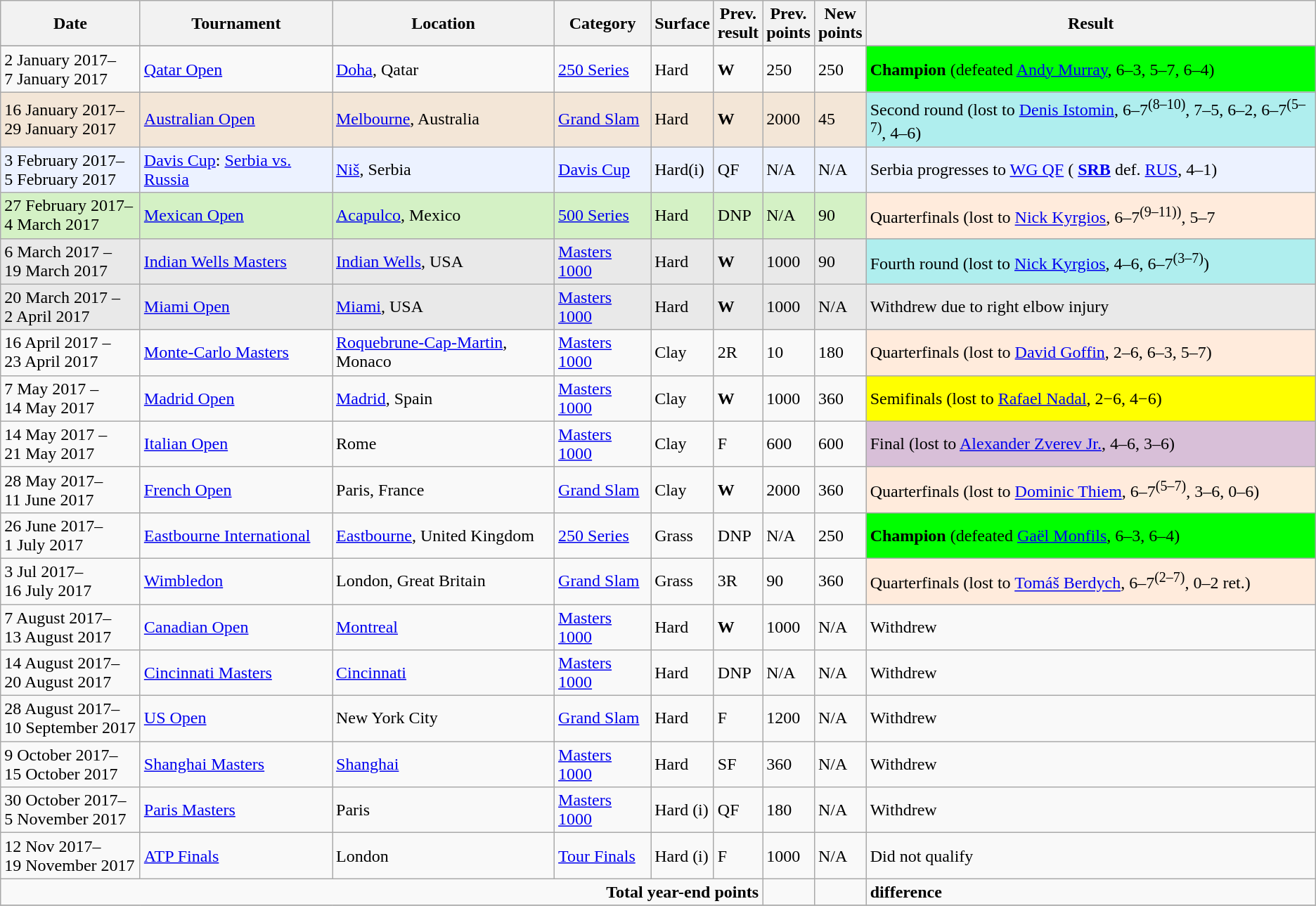<table class="wikitable" style="text-align:left">
<tr>
<th style="width:125px">Date</th>
<th>Tournament</th>
<th>Location</th>
<th>Category</th>
<th>Surface</th>
<th>Prev.<br>result</th>
<th>Prev.<br>points</th>
<th>New<br>points</th>
<th>Result</th>
</tr>
<tr>
</tr>
<tr>
<td>2 January 2017–<br>7 January 2017</td>
<td><a href='#'>Qatar Open</a></td>
<td><a href='#'>Doha</a>, Qatar</td>
<td><a href='#'>250 Series</a></td>
<td>Hard</td>
<td><strong>W</strong></td>
<td>250</td>
<td>250</td>
<td style="background:lime;"><strong>Champion</strong> (defeated <a href='#'>Andy Murray</a>, 6–3, 5–7, 6–4)</td>
</tr>
<tr style="background:#F3E6D7;">
<td>16 January 2017–<br>29 January 2017</td>
<td><a href='#'>Australian Open</a></td>
<td><a href='#'>Melbourne</a>, Australia</td>
<td><a href='#'>Grand Slam</a></td>
<td>Hard</td>
<td><strong>W</strong></td>
<td>2000</td>
<td>45</td>
<td style="background:#AFEEEE;">Second round (lost to <a href='#'>Denis Istomin</a>, 6–7<sup>(8–10)</sup>, 7–5, 6–2, 6–7<sup>(5–7)</sup>, 4–6)</td>
</tr>
<tr style="background:#ECF2FF;">
<td>3 February 2017–<br> 5 February 2017</td>
<td><a href='#'>Davis Cup</a>: <a href='#'>Serbia vs. Russia</a></td>
<td><a href='#'>Niš</a>, Serbia</td>
<td><a href='#'>Davis Cup</a></td>
<td>Hard(i)</td>
<td>QF</td>
<td>N/A</td>
<td>N/A</td>
<td>Serbia progresses to <a href='#'>WG QF</a> ( <strong><a href='#'>SRB</a></strong> def.  <a href='#'>RUS</a>, 4–1)</td>
</tr>
<tr style="background:#D4F1C5;">
<td>27 February 2017–<br> 4 March 2017</td>
<td><a href='#'>Mexican Open</a></td>
<td><a href='#'>Acapulco</a>, Mexico</td>
<td><a href='#'>500 Series</a></td>
<td>Hard</td>
<td>DNP</td>
<td>N/A</td>
<td>90</td>
<td style="background:#FFEBDC;">Quarterfinals (lost to  <a href='#'>Nick Kyrgios</a>, 6–7<sup>(9–11))</sup>, 5–7</td>
</tr>
<tr style="background:#E9E9E9;">
<td>6 March 2017 –<br>19 March 2017</td>
<td><a href='#'>Indian Wells Masters</a></td>
<td><a href='#'>Indian Wells</a>, USA</td>
<td><a href='#'>Masters 1000</a></td>
<td>Hard</td>
<td><strong>W</strong></td>
<td>1000</td>
<td>90</td>
<td style="background:#AFEEEE;">Fourth round (lost to <a href='#'>Nick Kyrgios</a>, 4–6, 6–7<sup>(3–7)</sup>)</td>
</tr>
<tr style="background:#E9E9E9;">
<td>20 March 2017 –<br>2 April 2017</td>
<td><a href='#'>Miami Open</a></td>
<td><a href='#'>Miami</a>, USA</td>
<td><a href='#'>Masters 1000</a></td>
<td>Hard</td>
<td><strong>W</strong></td>
<td>1000</td>
<td>N/A</td>
<td>Withdrew due to right elbow injury</td>
</tr>
<tr>
<td>16 April 2017 –<br>23 April 2017</td>
<td><a href='#'>Monte-Carlo Masters</a></td>
<td><a href='#'>Roquebrune-Cap-Martin</a>, Monaco</td>
<td><a href='#'>Masters 1000</a></td>
<td>Clay</td>
<td>2R</td>
<td>10</td>
<td>180</td>
<td style="background:#FFEBDC;">Quarterfinals (lost to <a href='#'>David Goffin</a>, 2–6, 6–3, 5–7)</td>
</tr>
<tr>
<td>7 May 2017 –<br>14 May 2017</td>
<td><a href='#'>Madrid Open</a></td>
<td><a href='#'>Madrid</a>, Spain</td>
<td><a href='#'>Masters 1000</a></td>
<td>Clay</td>
<td><strong>W</strong></td>
<td>1000</td>
<td>360</td>
<td style="background:yellow;">Semifinals (lost to <a href='#'>Rafael Nadal</a>, 2−6, 4−6)</td>
</tr>
<tr>
<td>14 May 2017 –<br>21 May 2017</td>
<td><a href='#'>Italian Open</a></td>
<td>Rome</td>
<td><a href='#'>Masters 1000</a></td>
<td>Clay</td>
<td align=left>F</td>
<td align=left>600</td>
<td align=left>600</td>
<td style="background:thistle;">Final (lost to <a href='#'>Alexander Zverev Jr.</a>, 4–6, 3–6)</td>
</tr>
<tr>
<td>28 May 2017–<br>11 June 2017</td>
<td><a href='#'>French Open</a></td>
<td>Paris, France</td>
<td><a href='#'>Grand Slam</a></td>
<td>Clay</td>
<td><strong>W</strong></td>
<td>2000</td>
<td>360</td>
<td style="background:#FFEBDC;">Quarterfinals (lost to <a href='#'>Dominic Thiem</a>, 6–7<sup>(5–7)</sup>, 3–6, 0–6)</td>
</tr>
<tr>
<td>26 June 2017–<br>1 July 2017</td>
<td><a href='#'>Eastbourne International</a></td>
<td><a href='#'>Eastbourne</a>, United Kingdom</td>
<td><a href='#'>250 Series</a></td>
<td>Grass</td>
<td>DNP</td>
<td>N/A</td>
<td>250</td>
<td style="background:lime;"><strong>Champion</strong> (defeated <a href='#'>Gaël Monfils</a>, 6–3, 6–4)</td>
</tr>
<tr>
<td>3 Jul 2017–<br>16 July 2017</td>
<td><a href='#'>Wimbledon</a></td>
<td>London, Great Britain</td>
<td><a href='#'>Grand Slam</a></td>
<td>Grass</td>
<td>3R</td>
<td>90</td>
<td>360</td>
<td style="background:#FFEBDC;">Quarterfinals (lost to <a href='#'>Tomáš Berdych</a>, 6–7<sup>(2–7)</sup>, 0–2 ret.)</td>
</tr>
<tr>
<td>7 August 2017–<br>13 August 2017</td>
<td><a href='#'>Canadian Open</a></td>
<td><a href='#'>Montreal</a></td>
<td><a href='#'>Masters 1000</a></td>
<td>Hard</td>
<td><strong>W</strong></td>
<td>1000</td>
<td>N/A</td>
<td>Withdrew</td>
</tr>
<tr>
<td>14 August 2017–<br>20 August 2017</td>
<td><a href='#'>Cincinnati Masters</a></td>
<td><a href='#'>Cincinnati</a></td>
<td><a href='#'>Masters 1000</a></td>
<td>Hard</td>
<td>DNP</td>
<td>N/A</td>
<td>N/A</td>
<td>Withdrew</td>
</tr>
<tr>
<td>28 August 2017–<br>10 September 2017</td>
<td><a href='#'>US Open</a></td>
<td>New York City</td>
<td><a href='#'>Grand Slam</a></td>
<td>Hard</td>
<td>F</td>
<td>1200</td>
<td>N/A</td>
<td>Withdrew</td>
</tr>
<tr>
<td>9 October 2017–<br>15 October 2017</td>
<td><a href='#'>Shanghai Masters</a></td>
<td><a href='#'>Shanghai</a></td>
<td><a href='#'>Masters 1000</a></td>
<td>Hard</td>
<td>SF</td>
<td>360</td>
<td>N/A</td>
<td>Withdrew</td>
</tr>
<tr>
<td>30 October 2017–<br>5 November 2017</td>
<td><a href='#'>Paris Masters</a></td>
<td>Paris</td>
<td><a href='#'>Masters 1000</a></td>
<td>Hard (i)</td>
<td>QF</td>
<td>180</td>
<td>N/A</td>
<td>Withdrew</td>
</tr>
<tr>
<td>12 Nov 2017–<br>19 November 2017</td>
<td><a href='#'>ATP Finals</a></td>
<td>London</td>
<td><a href='#'>Tour Finals</a></td>
<td>Hard (i)</td>
<td>F</td>
<td>1000</td>
<td>N/A</td>
<td>Did not qualify</td>
</tr>
<tr>
<td colspan=6 align=right><strong>Total year-end points</strong></td>
<td></td>
<td></td>
<td>  <strong>difference</strong></td>
</tr>
<tr>
</tr>
</table>
